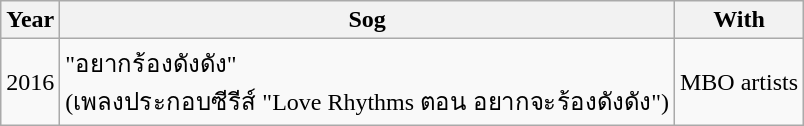<table class="wikitable">
<tr>
<th>Year</th>
<th>Sog</th>
<th>With</th>
</tr>
<tr>
<td rowspan="1">2016</td>
<td>"อยากร้องดังดัง"<br>(เพลงประกอบซีรีส์ "Love Rhythms ตอน อยากจะร้องดังดัง")</td>
<td>MBO artists</td>
</tr>
</table>
